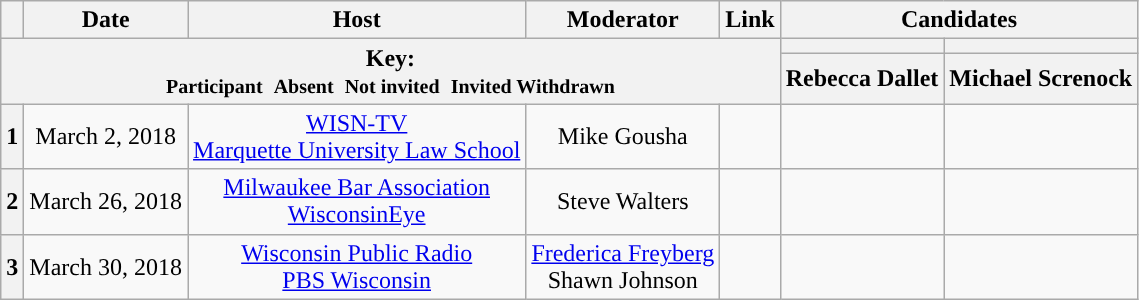<table class="wikitable" style="text-align:center;">
<tr>
<th scope="col"></th>
<th scope="col">Date</th>
<th scope="col">Host</th>
<th scope="col">Moderator</th>
<th scope="col">Link</th>
<th scope="col" colspan="2">Candidates</th>
</tr>
<tr>
<th colspan="5" rowspan="2">Key:<br> <small>Participant </small>  <small>Absent </small>  <small>Not invited </small>  <small>Invited  Withdrawn</small></th>
<th scope="col" style="background:"></th>
<th scope="col" style="background:"></th>
</tr>
<tr>
<th scope="col">Rebecca Dallet</th>
<th scope="col">Michael Screnock</th>
</tr>
<tr>
<th>1</th>
<td style="white-space:nowrap;">March 2, 2018</td>
<td style="white-space:nowrap;"><a href='#'>WISN-TV</a><br><a href='#'>Marquette University Law School</a></td>
<td style="white-space:nowrap;">Mike Gousha</td>
<td style="white-space:nowrap;"></td>
<td></td>
<td></td>
</tr>
<tr>
<th>2</th>
<td style="white-space:nowrap;">March 26, 2018</td>
<td style="white-space:nowrap;"><a href='#'>Milwaukee Bar Association</a><br><a href='#'>WisconsinEye</a></td>
<td style="white-space:nowrap;">Steve Walters</td>
<td style="white-space:nowrap;"></td>
<td></td>
<td></td>
</tr>
<tr>
<th>3</th>
<td style="white-space:nowrap;">March 30, 2018</td>
<td style="white-space:nowrap;"><a href='#'>Wisconsin Public Radio</a><br><a href='#'>PBS Wisconsin</a></td>
<td style="white-space:nowrap;"><a href='#'>Frederica Freyberg</a><br>Shawn Johnson</td>
<td style="white-space:nowrap;"></td>
<td></td>
<td></td>
</tr>
</table>
